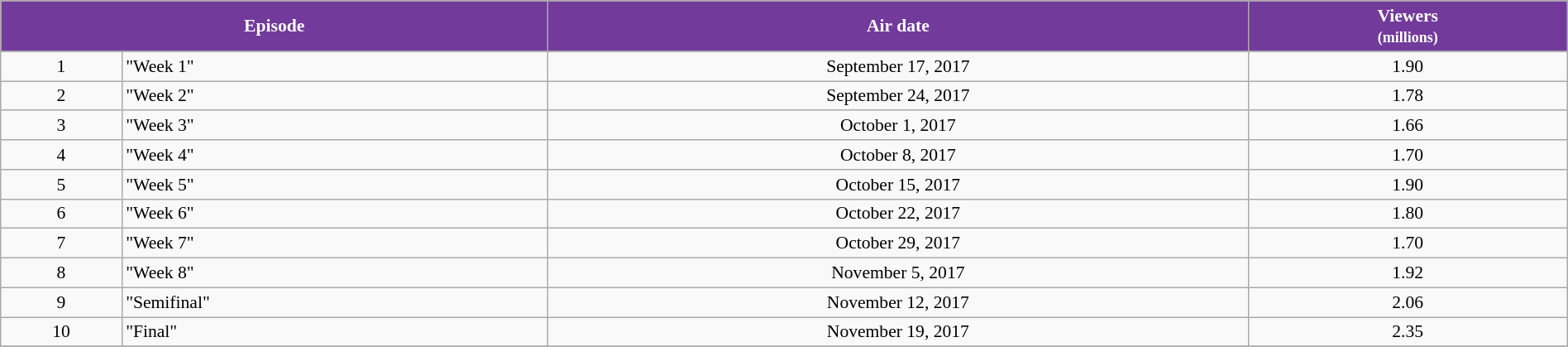<table class="wikitable" style="text-align:center; font-size:90%; width: 100%">
<tr>
<th style="background:#723A9A; color:white;" colspan="2">Episode</th>
<th style="background:#723A9A; color:white;">Air date</th>
<th style="background:#723A9A; color:white;">Viewers<br><small>(millions)</small></th>
</tr>
<tr>
<td>1</td>
<td style="text-align:left;">"Week 1"</td>
<td>September 17, 2017</td>
<td>1.90</td>
</tr>
<tr>
<td>2</td>
<td style="text-align:left;">"Week 2"</td>
<td>September 24, 2017</td>
<td>1.78</td>
</tr>
<tr>
<td>3</td>
<td style="text-align:left;">"Week 3"</td>
<td>October 1, 2017</td>
<td>1.66</td>
</tr>
<tr>
<td>4</td>
<td style="text-align:left;">"Week 4"</td>
<td>October 8, 2017</td>
<td>1.70</td>
</tr>
<tr>
<td>5</td>
<td style="text-align:left;">"Week 5"</td>
<td>October 15, 2017</td>
<td>1.90</td>
</tr>
<tr>
<td>6</td>
<td style="text-align:left;">"Week 6"</td>
<td>October 22, 2017</td>
<td>1.80</td>
</tr>
<tr>
<td>7</td>
<td style="text-align:left;">"Week 7"</td>
<td>October 29, 2017</td>
<td>1.70</td>
</tr>
<tr>
<td>8</td>
<td style="text-align:left;">"Week 8"</td>
<td>November 5, 2017</td>
<td>1.92</td>
</tr>
<tr>
<td>9</td>
<td style="text-align:left;">"Semifinal"</td>
<td>November 12, 2017</td>
<td>2.06</td>
</tr>
<tr>
<td>10</td>
<td style="text-align:left;">"Final"</td>
<td>November 19, 2017</td>
<td>2.35</td>
</tr>
<tr>
</tr>
</table>
